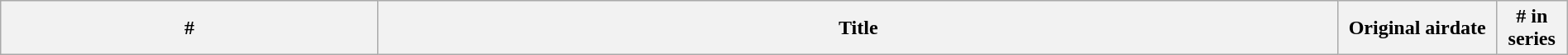<table class="wikitable plainrowheaders" width="100%">
<tr>
<th>#</th>
<th>Title</th>
<th width="120">Original airdate</th>
<th width="50"># in series<br></th>
</tr>
</table>
